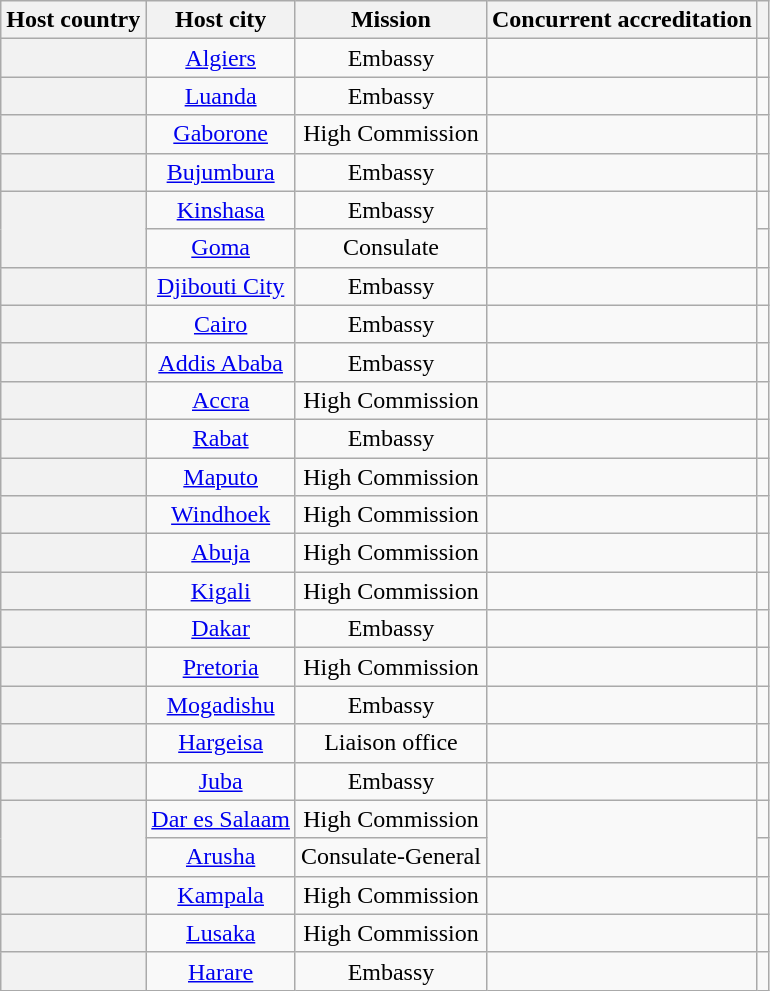<table class="wikitable plainrowheaders" style="text-align:center;">
<tr>
<th scope="col">Host country</th>
<th scope="col">Host city</th>
<th scope="col">Mission</th>
<th scope="col">Concurrent accreditation</th>
<th scope="col"></th>
</tr>
<tr>
<th scope="row"></th>
<td><a href='#'>Algiers</a></td>
<td>Embassy</td>
<td></td>
<td></td>
</tr>
<tr>
<th scope="row"></th>
<td><a href='#'>Luanda</a></td>
<td>Embassy</td>
<td></td>
<td></td>
</tr>
<tr>
<th scope="row"></th>
<td><a href='#'>Gaborone</a></td>
<td>High Commission</td>
<td></td>
<td></td>
</tr>
<tr>
<th scope="row"></th>
<td><a href='#'>Bujumbura</a></td>
<td>Embassy</td>
<td></td>
<td></td>
</tr>
<tr>
<th scope="row"  rowspan="2"></th>
<td><a href='#'>Kinshasa</a></td>
<td>Embassy</td>
<td rowspan="2"></td>
<td></td>
</tr>
<tr>
<td><a href='#'>Goma</a></td>
<td>Consulate</td>
<td></td>
</tr>
<tr>
<th scope="row"></th>
<td><a href='#'>Djibouti City</a></td>
<td>Embassy</td>
<td></td>
<td></td>
</tr>
<tr>
<th scope="row"></th>
<td><a href='#'>Cairo</a></td>
<td>Embassy</td>
<td></td>
<td></td>
</tr>
<tr>
<th scope="row"></th>
<td><a href='#'>Addis Ababa</a></td>
<td>Embassy</td>
<td></td>
<td></td>
</tr>
<tr>
<th scope="row"></th>
<td><a href='#'>Accra</a></td>
<td>High Commission</td>
<td></td>
<td></td>
</tr>
<tr>
<th scope="row"></th>
<td><a href='#'>Rabat</a></td>
<td>Embassy</td>
<td></td>
<td></td>
</tr>
<tr>
<th scope="row"></th>
<td><a href='#'>Maputo</a></td>
<td>High Commission</td>
<td></td>
<td></td>
</tr>
<tr>
<th scope="row"></th>
<td><a href='#'>Windhoek</a></td>
<td>High Commission</td>
<td></td>
<td></td>
</tr>
<tr>
<th scope="row"></th>
<td><a href='#'>Abuja</a></td>
<td>High Commission</td>
<td></td>
<td></td>
</tr>
<tr>
<th scope="row"></th>
<td><a href='#'>Kigali</a></td>
<td>High Commission</td>
<td></td>
<td></td>
</tr>
<tr>
<th scope="row"></th>
<td><a href='#'>Dakar</a></td>
<td>Embassy</td>
<td></td>
<td></td>
</tr>
<tr>
<th scope="row"></th>
<td><a href='#'>Pretoria</a></td>
<td>High Commission</td>
<td></td>
<td></td>
</tr>
<tr>
<th scope="row"></th>
<td><a href='#'>Mogadishu</a></td>
<td>Embassy</td>
<td></td>
<td></td>
</tr>
<tr>
<th scope="row"></th>
<td><a href='#'>Hargeisa</a></td>
<td>Liaison office</td>
<td></td>
<td></td>
</tr>
<tr>
<th scope="row"></th>
<td><a href='#'>Juba</a></td>
<td>Embassy</td>
<td></td>
<td></td>
</tr>
<tr>
<th scope="row" rowspan="2"></th>
<td><a href='#'>Dar es Salaam</a></td>
<td>High Commission</td>
<td rowspan="2"></td>
<td></td>
</tr>
<tr>
<td><a href='#'>Arusha</a></td>
<td>Consulate-General</td>
<td></td>
</tr>
<tr>
<th scope="row"></th>
<td><a href='#'>Kampala</a></td>
<td>High Commission</td>
<td></td>
<td></td>
</tr>
<tr>
<th scope="row"></th>
<td><a href='#'>Lusaka</a></td>
<td>High Commission</td>
<td></td>
<td></td>
</tr>
<tr>
<th scope="row"></th>
<td><a href='#'>Harare</a></td>
<td>Embassy</td>
<td></td>
<td></td>
</tr>
</table>
